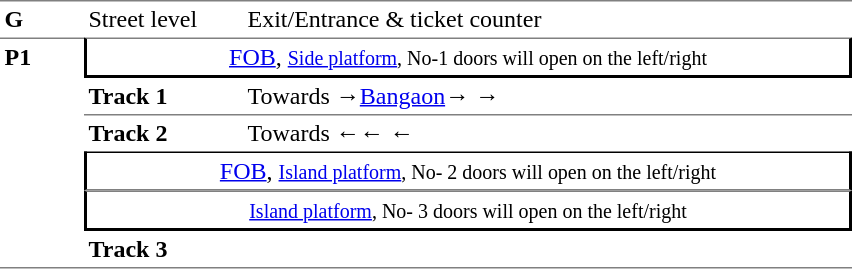<table table border=0 cellspacing=0 cellpadding=3>
<tr>
<td style="border-top:solid 1px gray;" width=50 valign=top><strong>G</strong></td>
<td style="border-top:solid 1px gray;" width=100 valign=top>Street level</td>
<td style="border-top:solid 1px gray;" width=400 valign=top>Exit/Entrance & ticket counter</td>
</tr>
<tr>
<td style="border-top:solid 1px gray;border-bottom:solid 1px gray;" width=50 rowspan=6 valign=top><strong>P1</strong></td>
<td style="border-top:solid 1px gray;border-right:solid 2px black;border-left:solid 2px black;border-bottom:solid 2px black;text-align:center;" colspan=2><a href='#'>FOB</a>, <small><a href='#'>Side platform</a>, No-1 doors will open on the left/right</small></td>
</tr>
<tr>
<td style="border-bottom:solid 1px gray;" width=100><strong>Track 1</strong></td>
<td style="border-bottom:solid 1px gray;" width=400>Towards →<a href='#'>Bangaon</a>→ →</td>
</tr>
<tr>
<td><strong>Track 2</strong></td>
<td>Towards ←← ←</td>
</tr>
<tr>
<td style="border-top:solid 1px black;border-right:solid 2px black;border-left:solid 2px black;border-bottom:solid 1px gray;text-align:center;" colspan=2><a href='#'>FOB</a>, <small><a href='#'>Island platform</a>, No- 2 doors will open on the left/right </small></td>
</tr>
<tr>
<td style="border-top:solid 1px gray;border-right:solid 2px black;border-left:solid 2px black;border-bottom:solid 2px black;text-align:center;" colspan=2><small><a href='#'>Island platform</a>, No- 3 doors will open on the left/right</small></td>
</tr>
<tr>
<td style="border-bottom:solid 1px gray;" width=100><strong>Track 3</strong></td>
<td style="border-bottom:solid 1px gray;" width=400></td>
</tr>
<tr>
</tr>
</table>
